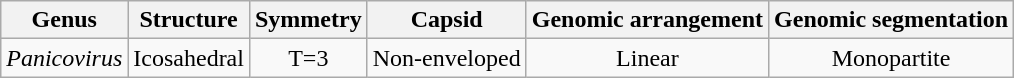<table class="wikitable sortable" style="text-align:center">
<tr>
<th>Genus</th>
<th>Structure</th>
<th>Symmetry</th>
<th>Capsid</th>
<th>Genomic arrangement</th>
<th>Genomic segmentation</th>
</tr>
<tr>
<td><em>Panicovirus</em></td>
<td>Icosahedral</td>
<td>T=3</td>
<td>Non-enveloped</td>
<td>Linear</td>
<td>Monopartite</td>
</tr>
</table>
